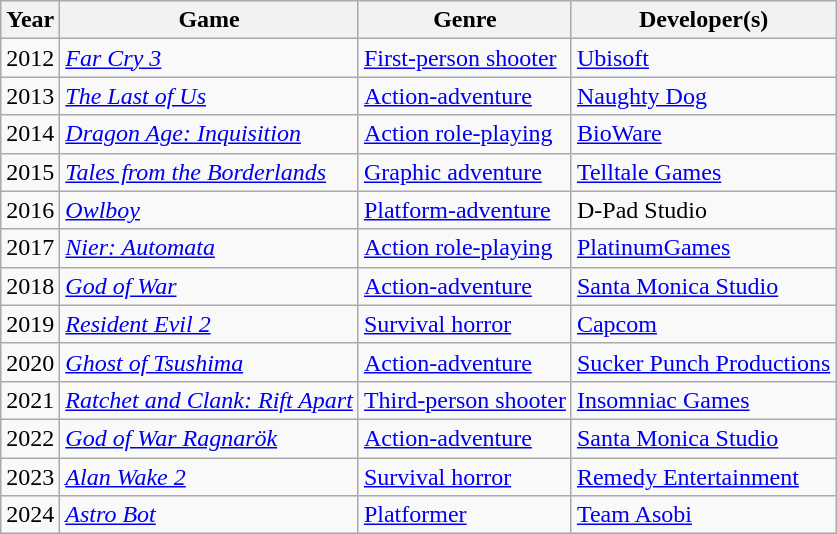<table class="wikitable">
<tr>
<th>Year</th>
<th>Game</th>
<th>Genre</th>
<th>Developer(s)</th>
</tr>
<tr>
<td>2012</td>
<td><em><a href='#'>Far Cry 3</a></em></td>
<td><a href='#'>First-person shooter</a></td>
<td><a href='#'>Ubisoft</a></td>
</tr>
<tr>
<td>2013</td>
<td><em><a href='#'>The Last of Us</a></em></td>
<td><a href='#'>Action-adventure</a></td>
<td><a href='#'>Naughty Dog</a></td>
</tr>
<tr>
<td>2014</td>
<td><em><a href='#'>Dragon Age: Inquisition</a></em></td>
<td><a href='#'>Action role-playing</a></td>
<td><a href='#'>BioWare</a></td>
</tr>
<tr>
<td>2015</td>
<td><em><a href='#'>Tales from the Borderlands</a></em></td>
<td><a href='#'>Graphic adventure</a></td>
<td><a href='#'>Telltale Games</a></td>
</tr>
<tr>
<td>2016</td>
<td><em><a href='#'>Owlboy</a></em></td>
<td><a href='#'>Platform-adventure</a></td>
<td>D-Pad Studio</td>
</tr>
<tr>
<td>2017</td>
<td><em><a href='#'>Nier: Automata</a></em></td>
<td><a href='#'>Action role-playing</a></td>
<td><a href='#'>PlatinumGames</a></td>
</tr>
<tr>
<td>2018</td>
<td><em><a href='#'>God of War</a></em></td>
<td><a href='#'>Action-adventure</a></td>
<td><a href='#'>Santa Monica Studio</a></td>
</tr>
<tr>
<td>2019</td>
<td><em><a href='#'>Resident Evil 2</a></em></td>
<td><a href='#'>Survival horror</a></td>
<td><a href='#'>Capcom</a></td>
</tr>
<tr>
<td>2020</td>
<td><em><a href='#'>Ghost of Tsushima</a></em></td>
<td><a href='#'>Action-adventure</a></td>
<td><a href='#'>Sucker Punch Productions</a></td>
</tr>
<tr>
<td>2021</td>
<td><em><a href='#'>Ratchet and Clank: Rift Apart</a></em></td>
<td><a href='#'>Third-person shooter</a></td>
<td><a href='#'>Insomniac Games</a></td>
</tr>
<tr>
<td>2022</td>
<td><em><a href='#'>God of War Ragnarök</a></em></td>
<td><a href='#'>Action-adventure</a></td>
<td><a href='#'>Santa Monica Studio</a></td>
</tr>
<tr>
<td>2023</td>
<td><em><a href='#'>Alan Wake 2</a></em></td>
<td><a href='#'>Survival horror</a></td>
<td><a href='#'>Remedy Entertainment</a></td>
</tr>
<tr>
<td>2024</td>
<td><em><a href='#'>Astro Bot</a></em></td>
<td><a href='#'>Platformer</a></td>
<td><a href='#'>Team Asobi</a></td>
</tr>
</table>
